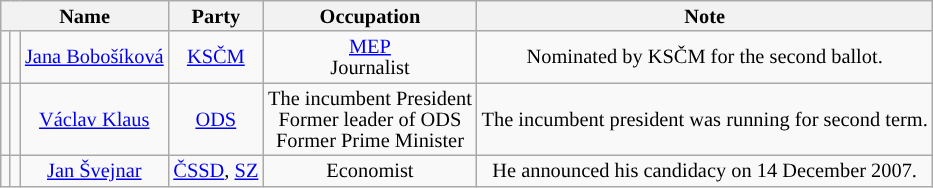<table class="wikitable" style=text-align:center;font-size:85%;line-height:14px;">
<tr>
<th colspan=3>Name</th>
<th>Party</th>
<th>Occupation</th>
<th>Note</th>
</tr>
<tr>
<td style="background-color:"></td>
<td></td>
<td><a href='#'>Jana Bobošíková</a></td>
<td><a href='#'>KSČM</a></td>
<td><a href='#'>MEP</a><br>Journalist</td>
<td>Nominated by KSČM for the second ballot.</td>
</tr>
<tr>
<td style="background-color:"></td>
<td></td>
<td><a href='#'>Václav Klaus</a></td>
<td><a href='#'>ODS</a></td>
<td>The incumbent President<br>Former leader of ODS<br>Former Prime Minister</td>
<td>The incumbent president was running for second term.</td>
</tr>
<tr>
<td style="background-color:"></td>
<td></td>
<td><a href='#'>Jan Švejnar</a></td>
<td><a href='#'>ČSSD</a>, <a href='#'>SZ</a></td>
<td>Economist</td>
<td>He announced his candidacy on 14 December 2007.</td>
</tr>
</table>
